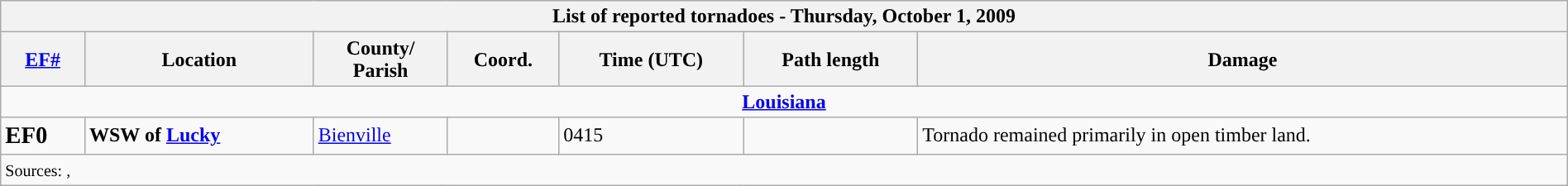<table class="wikitable collapsible" width="100%">
<tr>
<th colspan="7">List of reported tornadoes - Thursday, October 1, 2009</th>
</tr>
<tr>
<th><a href='#'>EF#</a></th>
<th>Location</th>
<th>County/<br>Parish</th>
<th>Coord.</th>
<th>Time (UTC)</th>
<th>Path length</th>
<th>Damage</th>
</tr>
<tr>
<td colspan="7" align=center><strong><a href='#'>Louisiana</a></strong></td>
</tr>
<tr>
<td><big><strong>EF0</strong></big></td>
<td><strong>WSW of <a href='#'>Lucky</a></strong></td>
<td><a href='#'>Bienville</a></td>
<td></td>
<td>0415</td>
<td></td>
<td>Tornado remained primarily in open timber land.</td>
</tr>
<tr>
<td colspan="7"><small>Sources: , </small></td>
</tr>
</table>
